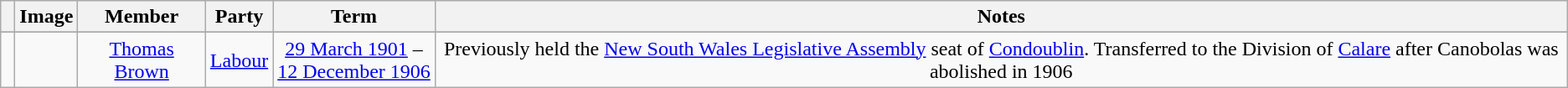<table class=wikitable style="text-align:center">
<tr>
<th></th>
<th>Image</th>
<th>Member</th>
<th>Party</th>
<th>Term</th>
<th>Notes</th>
</tr>
<tr>
</tr>
<tr>
<td> </td>
<td></td>
<td><a href='#'>Thomas Brown</a><br></td>
<td><a href='#'>Labour</a></td>
<td nowrap><a href='#'>29 March 1901</a> –<br><a href='#'>12 December 1906</a></td>
<td>Previously held the <a href='#'>New South Wales Legislative Assembly</a> seat of <a href='#'>Condoublin</a>. Transferred to the Division of <a href='#'>Calare</a> after Canobolas was abolished in 1906</td>
</tr>
</table>
